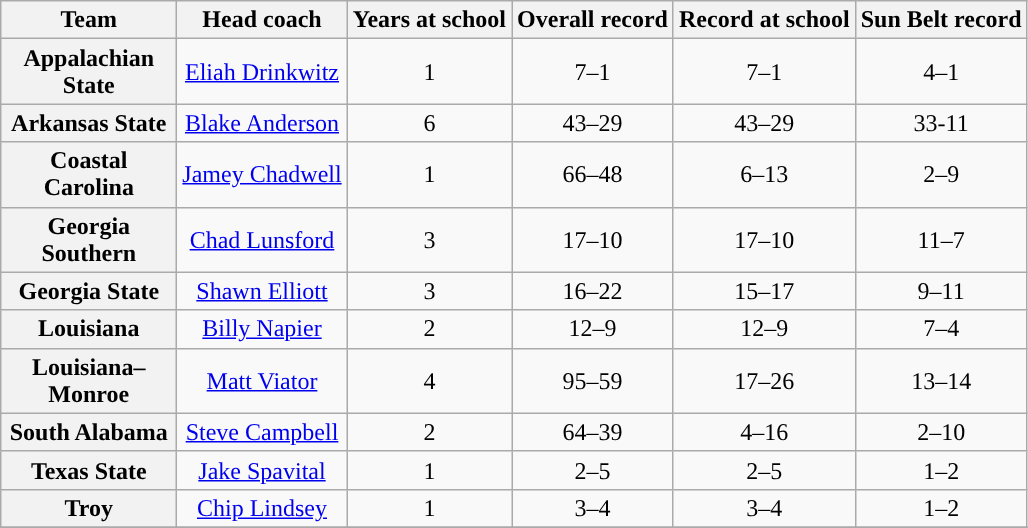<table class="wikitable sortable" style="text-align: center;">
<tr>
<th style="width:110px;">Team</th>
<th>Head coach</th>
<th>Years at school</th>
<th>Overall record</th>
<th>Record at school</th>
<th>Sun Belt record</th>
</tr>
<tr>
<th>Appalachian State</th>
<td><a href='#'>Eliah Drinkwitz</a></td>
<td>1</td>
<td>7–1</td>
<td>7–1</td>
<td>4–1</td>
</tr>
<tr>
<th>Arkansas State</th>
<td><a href='#'>Blake Anderson</a></td>
<td>6</td>
<td>43–29</td>
<td>43–29</td>
<td>33-11</td>
</tr>
<tr>
<th>Coastal Carolina</th>
<td><a href='#'>Jamey Chadwell</a></td>
<td>1</td>
<td>66–48</td>
<td>6–13</td>
<td>2–9</td>
</tr>
<tr>
<th>Georgia Southern</th>
<td><a href='#'>Chad Lunsford</a></td>
<td>3</td>
<td>17–10</td>
<td>17–10</td>
<td>11–7</td>
</tr>
<tr>
<th>Georgia State</th>
<td><a href='#'>Shawn Elliott</a></td>
<td>3</td>
<td>16–22</td>
<td>15–17</td>
<td>9–11</td>
</tr>
<tr>
<th>Louisiana</th>
<td><a href='#'>Billy Napier</a></td>
<td>2</td>
<td>12–9</td>
<td>12–9</td>
<td>7–4</td>
</tr>
<tr>
<th>Louisiana–Monroe</th>
<td><a href='#'>Matt Viator</a></td>
<td>4</td>
<td>95–59</td>
<td>17–26</td>
<td>13–14</td>
</tr>
<tr>
<th>South Alabama</th>
<td><a href='#'>Steve Campbell</a></td>
<td>2</td>
<td>64–39</td>
<td>4–16</td>
<td>2–10</td>
</tr>
<tr>
<th>Texas State</th>
<td><a href='#'>Jake Spavital</a></td>
<td>1</td>
<td>2–5</td>
<td>2–5</td>
<td>1–2</td>
</tr>
<tr>
<th>Troy</th>
<td><a href='#'>Chip Lindsey</a></td>
<td>1</td>
<td>3–4</td>
<td>3–4</td>
<td>1–2</td>
</tr>
<tr>
</tr>
</table>
